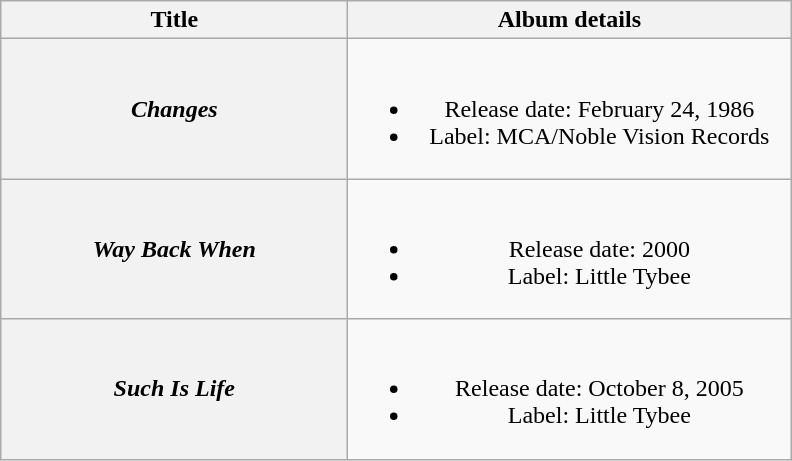<table class="wikitable plainrowheaders" style="text-align:center;">
<tr>
<th style="width:14em;">Title</th>
<th style="width:18em;">Album details</th>
</tr>
<tr>
<th scope="row"><em>Changes</em></th>
<td><br><ul><li>Release date: February 24, 1986</li><li>Label: MCA/Noble Vision Records</li></ul></td>
</tr>
<tr>
<th scope="row"><em>Way Back When</em></th>
<td><br><ul><li>Release date: 2000</li><li>Label: Little Tybee</li></ul></td>
</tr>
<tr>
<th scope="row"><em>Such Is Life</em></th>
<td><br><ul><li>Release date: October 8, 2005</li><li>Label: Little Tybee</li></ul></td>
</tr>
</table>
